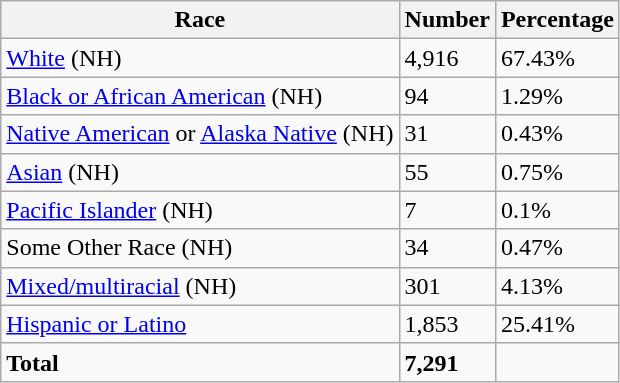<table class="wikitable">
<tr>
<th>Race</th>
<th>Number</th>
<th>Percentage</th>
</tr>
<tr>
<td><a href='#'>White</a> (NH)</td>
<td>4,916</td>
<td>67.43%</td>
</tr>
<tr>
<td><a href='#'>Black or African American</a> (NH)</td>
<td>94</td>
<td>1.29%</td>
</tr>
<tr>
<td><a href='#'>Native American</a> or <a href='#'>Alaska Native</a> (NH)</td>
<td>31</td>
<td>0.43%</td>
</tr>
<tr>
<td><a href='#'>Asian</a> (NH)</td>
<td>55</td>
<td>0.75%</td>
</tr>
<tr>
<td><a href='#'>Pacific Islander</a> (NH)</td>
<td>7</td>
<td>0.1%</td>
</tr>
<tr>
<td>Some Other Race (NH)</td>
<td>34</td>
<td>0.47%</td>
</tr>
<tr>
<td><a href='#'>Mixed/multiracial</a> (NH)</td>
<td>301</td>
<td>4.13%</td>
</tr>
<tr>
<td><a href='#'>Hispanic or Latino</a></td>
<td>1,853</td>
<td>25.41%</td>
</tr>
<tr>
<td><strong>Total</strong></td>
<td><strong>7,291</strong></td>
<td></td>
</tr>
</table>
